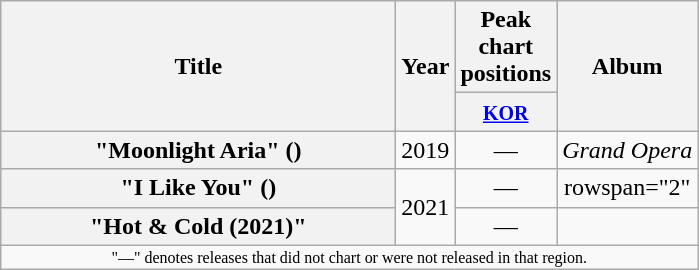<table class="wikitable plainrowheaders" style="text-align:center;" border="1">
<tr>
<th scope="col" rowspan="2" style="width:16em;">Title</th>
<th scope="col" rowspan="2">Year</th>
<th scope="col" colspan="1">Peak chart positions</th>
<th scope="col" rowspan="2">Album</th>
</tr>
<tr>
<th style="width:2.5em;"><small><a href='#'>KOR</a></small><br></th>
</tr>
<tr>
<th scope="row">"Moonlight Aria" ()</th>
<td>2019</td>
<td>—</td>
<td><em>Grand Opera</em></td>
</tr>
<tr>
<th scope="row">"I Like You" ()</th>
<td rowspan="2">2021</td>
<td>—</td>
<td>rowspan="2" </td>
</tr>
<tr>
<th scope="row">"Hot & Cold (2021)"</th>
<td>—</td>
</tr>
<tr>
<td colspan="4" style="font-size:8pt;">"—" denotes releases that did not chart or were not released in that region.</td>
</tr>
</table>
